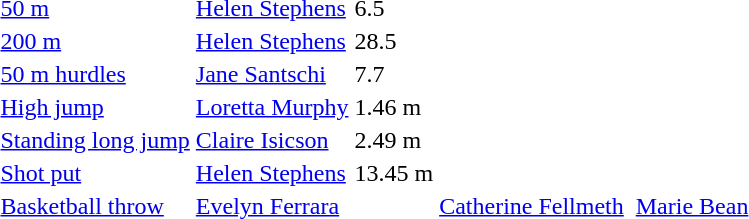<table>
<tr>
<td><a href='#'>50 m</a></td>
<td><a href='#'>Helen Stephens</a></td>
<td>6.5</td>
<td></td>
<td></td>
<td></td>
<td></td>
</tr>
<tr>
<td><a href='#'>200 m</a></td>
<td><a href='#'>Helen Stephens</a></td>
<td>28.5</td>
<td></td>
<td></td>
<td></td>
<td></td>
</tr>
<tr>
<td><a href='#'>50 m hurdles</a></td>
<td><a href='#'>Jane Santschi</a></td>
<td>7.7</td>
<td></td>
<td></td>
<td></td>
<td></td>
</tr>
<tr>
<td><a href='#'>High jump</a></td>
<td><a href='#'>Loretta Murphy</a></td>
<td>1.46 m</td>
<td></td>
<td></td>
<td></td>
<td></td>
</tr>
<tr>
<td><a href='#'>Standing long jump</a></td>
<td><a href='#'>Claire Isicson</a></td>
<td>2.49 m</td>
<td></td>
<td></td>
<td></td>
<td></td>
</tr>
<tr>
<td><a href='#'>Shot put</a></td>
<td><a href='#'>Helen Stephens</a></td>
<td>13.45 m</td>
<td></td>
<td></td>
<td></td>
<td></td>
</tr>
<tr>
<td><a href='#'>Basketball throw</a></td>
<td><a href='#'>Evelyn Ferrara</a></td>
<td></td>
<td><a href='#'>Catherine Fellmeth</a></td>
<td></td>
<td><a href='#'>Marie Bean</a></td>
<td></td>
</tr>
</table>
